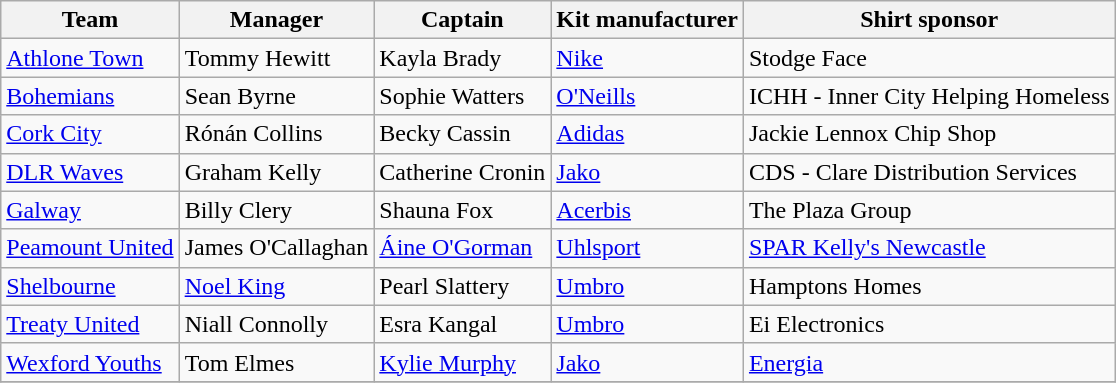<table class="wikitable sortable" style="text-align: left;">
<tr>
<th>Team</th>
<th>Manager</th>
<th>Captain</th>
<th>Kit manufacturer</th>
<th>Shirt sponsor</th>
</tr>
<tr>
<td><a href='#'>Athlone Town</a></td>
<td> Tommy Hewitt</td>
<td> Kayla Brady</td>
<td><a href='#'>Nike</a></td>
<td>Stodge Face</td>
</tr>
<tr>
<td><a href='#'>Bohemians</a></td>
<td> Sean Byrne</td>
<td> Sophie Watters</td>
<td><a href='#'>O'Neills</a></td>
<td>ICHH - Inner City Helping Homeless</td>
</tr>
<tr>
<td><a href='#'>Cork City</a></td>
<td> Rónán Collins</td>
<td> Becky Cassin</td>
<td><a href='#'>Adidas</a></td>
<td>Jackie Lennox Chip Shop</td>
</tr>
<tr>
<td><a href='#'>DLR Waves</a></td>
<td> Graham Kelly</td>
<td> Catherine Cronin</td>
<td><a href='#'>Jako</a></td>
<td>CDS - Clare Distribution Services</td>
</tr>
<tr>
<td><a href='#'>Galway</a></td>
<td> Billy Clery</td>
<td> Shauna Fox</td>
<td><a href='#'>Acerbis</a></td>
<td>The Plaza Group</td>
</tr>
<tr>
<td><a href='#'>Peamount United</a></td>
<td> James O'Callaghan</td>
<td> <a href='#'>Áine O'Gorman</a></td>
<td><a href='#'>Uhlsport</a></td>
<td><a href='#'>SPAR Kelly's Newcastle</a></td>
</tr>
<tr>
<td><a href='#'>Shelbourne</a></td>
<td> <a href='#'>Noel King</a></td>
<td> Pearl Slattery</td>
<td><a href='#'>Umbro</a></td>
<td>Hamptons Homes</td>
</tr>
<tr>
<td><a href='#'>Treaty United</a></td>
<td> Niall Connolly</td>
<td> Esra Kangal</td>
<td><a href='#'>Umbro</a></td>
<td>Ei Electronics</td>
</tr>
<tr>
<td><a href='#'>Wexford Youths</a></td>
<td> Tom Elmes</td>
<td> <a href='#'>Kylie Murphy</a></td>
<td><a href='#'>Jako</a></td>
<td><a href='#'>Energia</a></td>
</tr>
<tr>
</tr>
</table>
